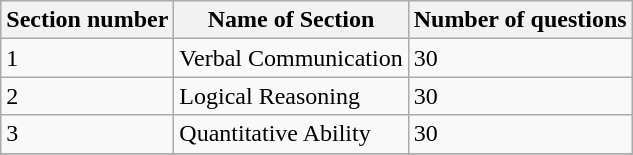<table class="wikitable" border="1">
<tr>
<th>Section number</th>
<th>Name of Section</th>
<th>Number of questions</th>
</tr>
<tr>
<td>1</td>
<td>Verbal Communication</td>
<td>30</td>
</tr>
<tr>
<td>2</td>
<td>Logical Reasoning</td>
<td>30</td>
</tr>
<tr>
<td>3</td>
<td>Quantitative Ability</td>
<td>30</td>
</tr>
<tr>
</tr>
</table>
